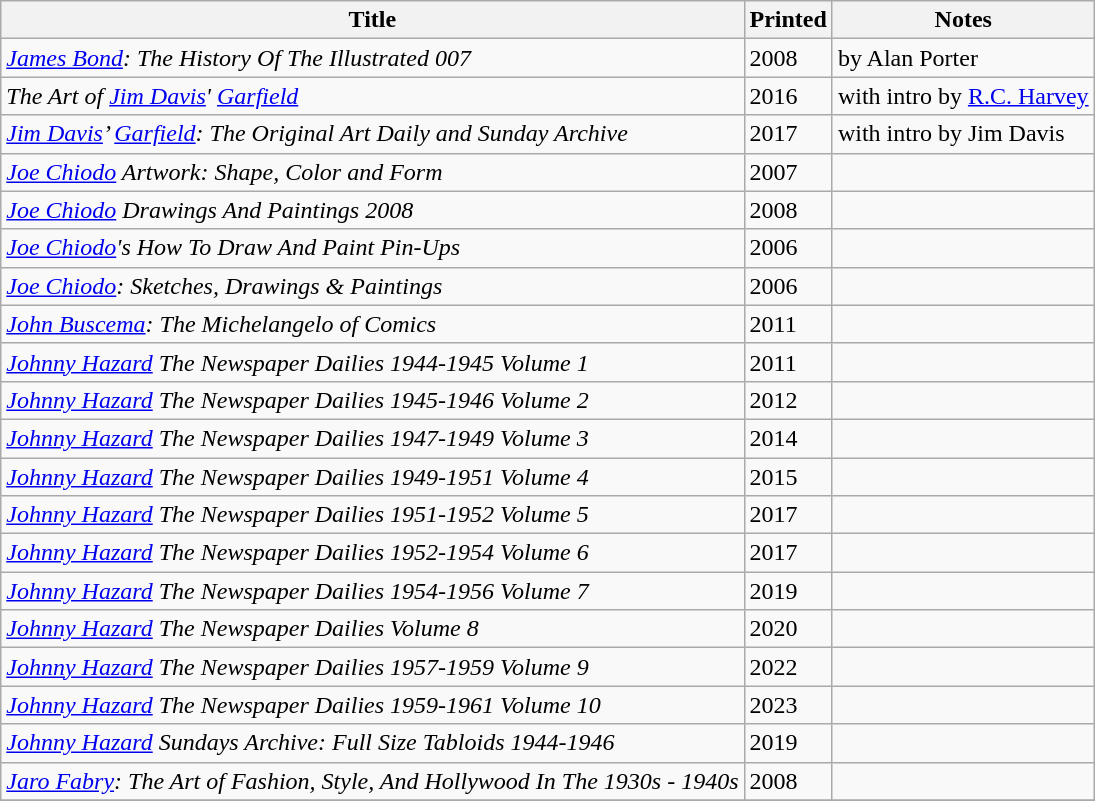<table class="wikitable">
<tr>
<th>Title</th>
<th>Printed</th>
<th>Notes</th>
</tr>
<tr>
<td><em><a href='#'>James Bond</a>: The History Of The Illustrated 007</em></td>
<td>2008</td>
<td>by Alan Porter</td>
</tr>
<tr>
<td><em>The Art of <a href='#'>Jim Davis</a>' <a href='#'>Garfield</a></em></td>
<td>2016</td>
<td>with intro by <a href='#'>R.C. Harvey</a></td>
</tr>
<tr>
<td><em><a href='#'>Jim Davis</a>’ <a href='#'>Garfield</a>: The Original Art Daily and Sunday Archive</em></td>
<td>2017</td>
<td>with intro by Jim Davis</td>
</tr>
<tr>
<td><em><a href='#'>Joe Chiodo</a> Artwork: Shape, Color and Form</em></td>
<td>2007</td>
<td></td>
</tr>
<tr>
<td><em><a href='#'>Joe Chiodo</a> Drawings And Paintings 2008</em></td>
<td>2008</td>
<td></td>
</tr>
<tr>
<td><em><a href='#'>Joe Chiodo</a>'s How To Draw And Paint Pin-Ups</em></td>
<td>2006</td>
<td></td>
</tr>
<tr>
<td><em><a href='#'>Joe Chiodo</a>: Sketches, Drawings & Paintings</em></td>
<td>2006</td>
<td></td>
</tr>
<tr>
<td><em><a href='#'>John Buscema</a>: The Michelangelo of Comics</em></td>
<td>2011</td>
<td></td>
</tr>
<tr>
<td><em><a href='#'>Johnny Hazard</a> The Newspaper Dailies 1944-1945 Volume 1</em></td>
<td>2011</td>
<td></td>
</tr>
<tr>
<td><em><a href='#'>Johnny Hazard</a> The Newspaper Dailies 1945-1946 Volume 2</em></td>
<td>2012</td>
<td></td>
</tr>
<tr>
<td><em><a href='#'>Johnny Hazard</a> The Newspaper Dailies 1947-1949 Volume 3</em></td>
<td>2014</td>
<td></td>
</tr>
<tr>
<td><em><a href='#'>Johnny Hazard</a> The Newspaper Dailies 1949-1951 Volume 4</em></td>
<td>2015</td>
<td></td>
</tr>
<tr>
<td><em><a href='#'>Johnny Hazard</a> The Newspaper Dailies 1951-1952 Volume 5</em></td>
<td>2017</td>
<td></td>
</tr>
<tr>
<td><em><a href='#'>Johnny Hazard</a> The Newspaper Dailies 1952-1954 Volume 6</em></td>
<td>2017</td>
<td></td>
</tr>
<tr>
<td><em><a href='#'>Johnny Hazard</a> The Newspaper Dailies 1954-1956 Volume 7</em></td>
<td>2019</td>
<td></td>
</tr>
<tr>
<td><em><a href='#'>Johnny Hazard</a> The Newspaper Dailies Volume 8</em></td>
<td>2020</td>
<td></td>
</tr>
<tr>
<td><em><a href='#'>Johnny Hazard</a> The Newspaper Dailies 1957-1959 Volume 9</em></td>
<td>2022</td>
<td></td>
</tr>
<tr>
<td><em><a href='#'>Johnny Hazard</a> The Newspaper Dailies 1959-1961 Volume 10</em></td>
<td>2023</td>
<td></td>
</tr>
<tr>
<td><em><a href='#'>Johnny Hazard</a> Sundays Archive: Full Size Tabloids 1944-1946</em></td>
<td>2019</td>
<td></td>
</tr>
<tr>
<td><em><a href='#'>Jaro Fabry</a>: The Art of Fashion, Style, And Hollywood In The 1930s - 1940s</em></td>
<td>2008</td>
<td></td>
</tr>
<tr>
</tr>
</table>
